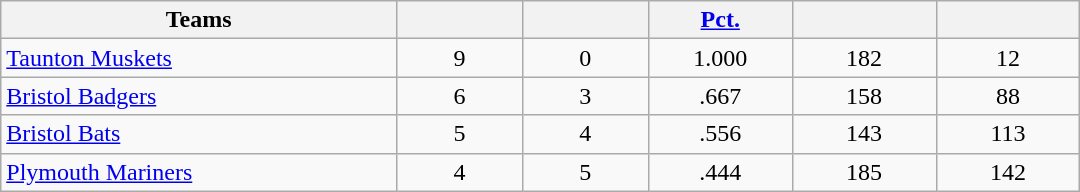<table class="wikitable sortable" width="57%" style="text-align:center;">
<tr>
<th width="22%">Teams</th>
<th width="7%"></th>
<th width="7%"></th>
<th width="8%"><a href='#'>Pct.</a></th>
<th width="8%"></th>
<th width="8%"></th>
</tr>
<tr>
<td align=left><a href='#'>Taunton Muskets</a></td>
<td>9</td>
<td>0</td>
<td>1.000</td>
<td>182</td>
<td>12</td>
</tr>
<tr>
<td align=left><a href='#'>Bristol Badgers</a></td>
<td>6</td>
<td>3</td>
<td>.667</td>
<td>158</td>
<td>88</td>
</tr>
<tr>
<td align=left><a href='#'>Bristol Bats</a></td>
<td>5</td>
<td>4</td>
<td>.556</td>
<td>143</td>
<td>113</td>
</tr>
<tr>
<td align=left><a href='#'>Plymouth Mariners</a></td>
<td>4</td>
<td>5</td>
<td>.444</td>
<td>185</td>
<td>142</td>
</tr>
</table>
